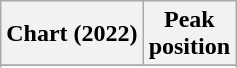<table class="wikitable sortable plainrowheaders">
<tr>
<th scope="col">Chart (2022)</th>
<th scope="col">Peak<br>position</th>
</tr>
<tr>
</tr>
<tr>
</tr>
</table>
